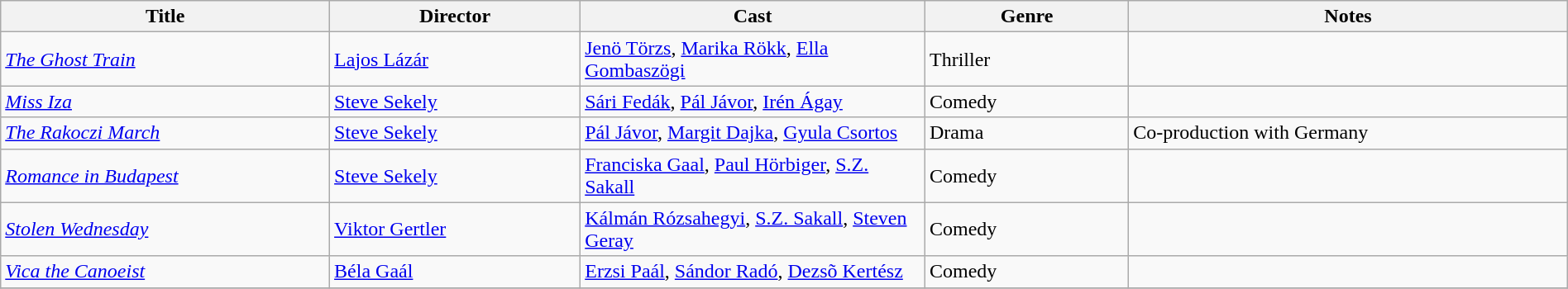<table class="wikitable" style="width:100%;">
<tr>
<th style="width:21%;">Title</th>
<th style="width:16%;">Director</th>
<th style="width:22%;">Cast</th>
<th style="width:13%;">Genre</th>
<th style="width:28%;">Notes</th>
</tr>
<tr>
<td><em><a href='#'>The Ghost Train</a></em></td>
<td><a href='#'>Lajos Lázár</a></td>
<td><a href='#'>Jenö Törzs</a>, <a href='#'>Marika Rökk</a>, <a href='#'>Ella Gombaszögi</a></td>
<td>Thriller</td>
<td></td>
</tr>
<tr>
<td><em><a href='#'>Miss Iza</a></em></td>
<td><a href='#'>Steve Sekely</a></td>
<td><a href='#'>Sári Fedák</a>, <a href='#'>Pál Jávor</a>, <a href='#'>Irén Ágay</a></td>
<td>Comedy</td>
<td></td>
</tr>
<tr>
<td><em><a href='#'>The Rakoczi March</a></em></td>
<td><a href='#'>Steve Sekely</a></td>
<td><a href='#'>Pál Jávor</a>, <a href='#'>Margit Dajka</a>, <a href='#'>Gyula Csortos</a></td>
<td>Drama</td>
<td>Co-production with Germany</td>
</tr>
<tr>
<td><em><a href='#'>Romance in Budapest</a></em></td>
<td><a href='#'>Steve Sekely</a></td>
<td><a href='#'>Franciska Gaal</a>, <a href='#'>Paul Hörbiger</a>, <a href='#'>S.Z. Sakall</a></td>
<td>Comedy</td>
<td></td>
</tr>
<tr>
<td><em><a href='#'>Stolen Wednesday</a></em></td>
<td><a href='#'>Viktor Gertler</a></td>
<td><a href='#'>Kálmán Rózsahegyi</a>, <a href='#'>S.Z. Sakall</a>, <a href='#'>Steven Geray</a></td>
<td>Comedy</td>
<td></td>
</tr>
<tr>
<td><em><a href='#'>Vica the Canoeist</a></em></td>
<td><a href='#'>Béla Gaál</a></td>
<td><a href='#'>Erzsi Paál</a>, <a href='#'>Sándor Radó</a>, <a href='#'>Dezsõ Kertész</a></td>
<td>Comedy</td>
<td></td>
</tr>
<tr>
</tr>
</table>
